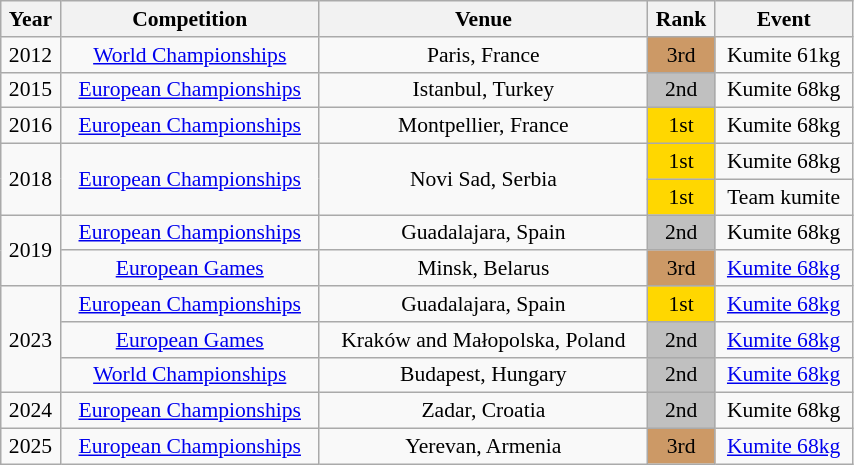<table class="wikitable sortable" width=45% style="font-size:90%; text-align:center;">
<tr>
<th>Year</th>
<th>Competition</th>
<th>Venue</th>
<th>Rank</th>
<th>Event</th>
</tr>
<tr>
<td>2012</td>
<td><a href='#'>World Championships</a></td>
<td>Paris, France</td>
<td bgcolor="cc9966">3rd</td>
<td>Kumite 61kg</td>
</tr>
<tr>
<td>2015</td>
<td><a href='#'>European Championships</a></td>
<td>Istanbul, Turkey</td>
<td bgcolor="silver">2nd</td>
<td>Kumite 68kg</td>
</tr>
<tr>
<td>2016</td>
<td><a href='#'>European Championships</a></td>
<td>Montpellier, France</td>
<td bgcolor="gold">1st</td>
<td>Kumite 68kg</td>
</tr>
<tr>
<td rowspan=2>2018</td>
<td rowspan=2><a href='#'>European Championships</a></td>
<td rowspan=2>Novi Sad, Serbia</td>
<td bgcolor="gold">1st</td>
<td>Kumite 68kg</td>
</tr>
<tr>
<td bgcolor="gold">1st</td>
<td>Team kumite</td>
</tr>
<tr>
<td rowspan=2>2019</td>
<td><a href='#'>European Championships</a></td>
<td>Guadalajara, Spain</td>
<td bgcolor="silver">2nd</td>
<td>Kumite 68kg</td>
</tr>
<tr>
<td><a href='#'>European Games</a></td>
<td>Minsk, Belarus</td>
<td bgcolor="cc9966">3rd</td>
<td><a href='#'>Kumite 68kg</a></td>
</tr>
<tr>
<td rowspan=3>2023</td>
<td><a href='#'>European Championships</a></td>
<td>Guadalajara, Spain</td>
<td bgcolor="gold">1st</td>
<td><a href='#'>Kumite 68kg</a></td>
</tr>
<tr>
<td><a href='#'>European Games</a></td>
<td>Kraków and Małopolska, Poland</td>
<td bgcolor="silver">2nd</td>
<td><a href='#'>Kumite 68kg</a></td>
</tr>
<tr>
<td><a href='#'>World Championships</a></td>
<td>Budapest, Hungary</td>
<td bgcolor="silver">2nd</td>
<td><a href='#'>Kumite 68kg</a></td>
</tr>
<tr>
<td>2024</td>
<td><a href='#'>European Championships</a></td>
<td>Zadar, Croatia</td>
<td bgcolor="silver">2nd</td>
<td>Kumite 68kg</td>
</tr>
<tr>
<td>2025</td>
<td><a href='#'>European Championships</a></td>
<td>Yerevan, Armenia</td>
<td bgcolor="cc9966">3rd</td>
<td><a href='#'>Kumite 68kg</a></td>
</tr>
</table>
